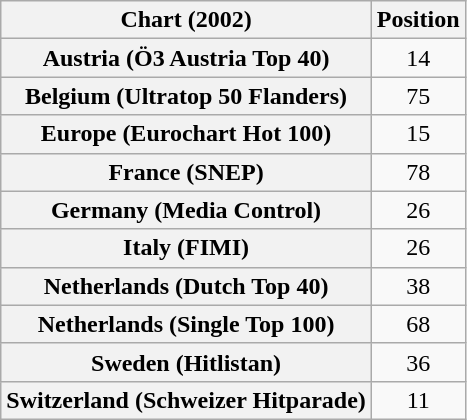<table class="wikitable sortable plainrowheaders" style="text-align:center">
<tr>
<th>Chart (2002)</th>
<th>Position</th>
</tr>
<tr>
<th scope="row">Austria (Ö3 Austria Top 40)</th>
<td>14</td>
</tr>
<tr>
<th scope="row">Belgium (Ultratop 50 Flanders)</th>
<td>75</td>
</tr>
<tr>
<th scope="row">Europe (Eurochart Hot 100)</th>
<td>15</td>
</tr>
<tr>
<th scope="row">France (SNEP)</th>
<td>78</td>
</tr>
<tr>
<th scope="row">Germany (Media Control)</th>
<td>26</td>
</tr>
<tr>
<th scope="row">Italy (FIMI)</th>
<td>26</td>
</tr>
<tr>
<th scope="row">Netherlands (Dutch Top 40)</th>
<td>38</td>
</tr>
<tr>
<th scope="row">Netherlands (Single Top 100)</th>
<td>68</td>
</tr>
<tr>
<th scope="row">Sweden (Hitlistan)</th>
<td>36</td>
</tr>
<tr>
<th scope="row">Switzerland (Schweizer Hitparade)</th>
<td>11</td>
</tr>
</table>
